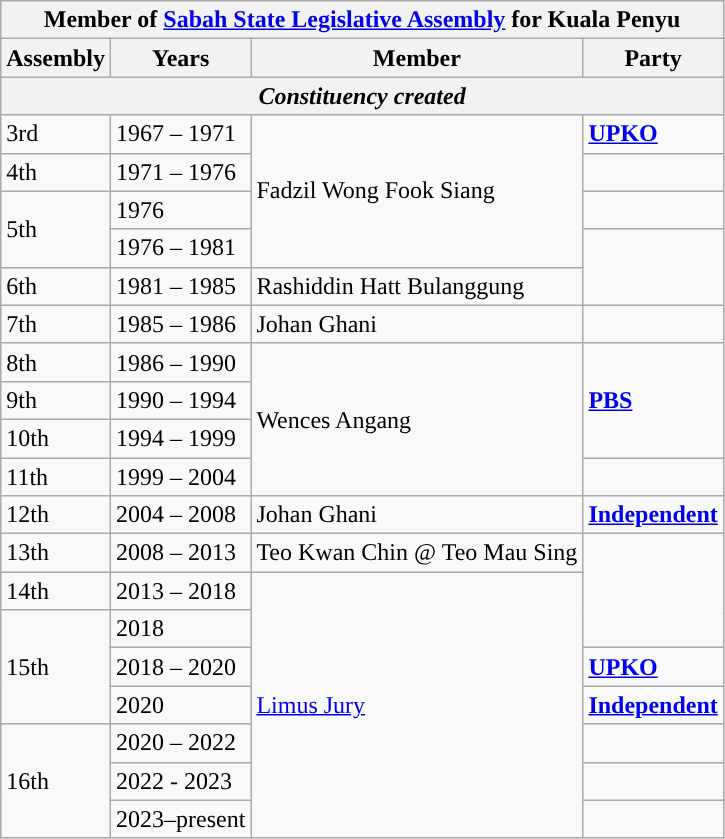<table class="wikitable">
<tr>
<th colspan="4">Member of <a href='#'>Sabah State Legislative Assembly</a> for Kuala Penyu</th>
</tr>
<tr>
<th>Assembly</th>
<th>Years</th>
<th>Member</th>
<th>Party</th>
</tr>
<tr>
<th colspan="4" align="center"><em>Constituency created</em></th>
</tr>
<tr>
<td>3rd</td>
<td>1967 – 1971</td>
<td rowspan="4">Fadzil Wong Fook Siang</td>
<td><strong><a href='#'>UPKO</a></strong></td>
</tr>
<tr>
<td>4th</td>
<td>1971 – 1976</td>
<td></td>
</tr>
<tr>
<td rowspan="2">5th</td>
<td>1976</td>
<td></td>
</tr>
<tr>
<td>1976 – 1981</td>
<td rowspan="2"></td>
</tr>
<tr>
<td>6th</td>
<td>1981 – 1985</td>
<td>Rashiddin Hatt Bulanggung</td>
</tr>
<tr>
<td>7th</td>
<td>1985 – 1986</td>
<td>Johan Ghani</td>
<td></td>
</tr>
<tr>
<td>8th</td>
<td>1986 – 1990</td>
<td rowspan="4">Wences Angang</td>
<td rowspan="3"><strong><a href='#'>PBS</a></strong></td>
</tr>
<tr>
<td>9th</td>
<td>1990 – 1994</td>
</tr>
<tr>
<td>10th</td>
<td>1994 – 1999</td>
</tr>
<tr>
<td>11th</td>
<td>1999 – 2004</td>
<td></td>
</tr>
<tr>
<td>12th</td>
<td>2004 – 2008</td>
<td>Johan Ghani</td>
<td><strong><a href='#'>Independent</a></strong></td>
</tr>
<tr>
<td>13th</td>
<td>2008 – 2013</td>
<td>Teo Kwan Chin @ Teo Mau Sing</td>
<td rowspan="3"></td>
</tr>
<tr>
<td>14th</td>
<td>2013 – 2018</td>
<td rowspan="8"><a href='#'>Limus Jury</a></td>
</tr>
<tr>
<td rowspan="4">15th</td>
<td>2018</td>
</tr>
<tr>
<td>2018 – 2020</td>
<td><strong><a href='#'>UPKO</a></strong></td>
</tr>
<tr>
<td rowspan="2">2020</td>
<td><strong><a href='#'>Independent</a></strong></td>
</tr>
<tr>
<td rowspan="2"></td>
</tr>
<tr>
<td rowspan="3">16th</td>
<td>2020 – 2022</td>
</tr>
<tr>
<td>2022 - 2023</td>
<td></td>
</tr>
<tr>
<td>2023–present</td>
<td></td>
</tr>
</table>
